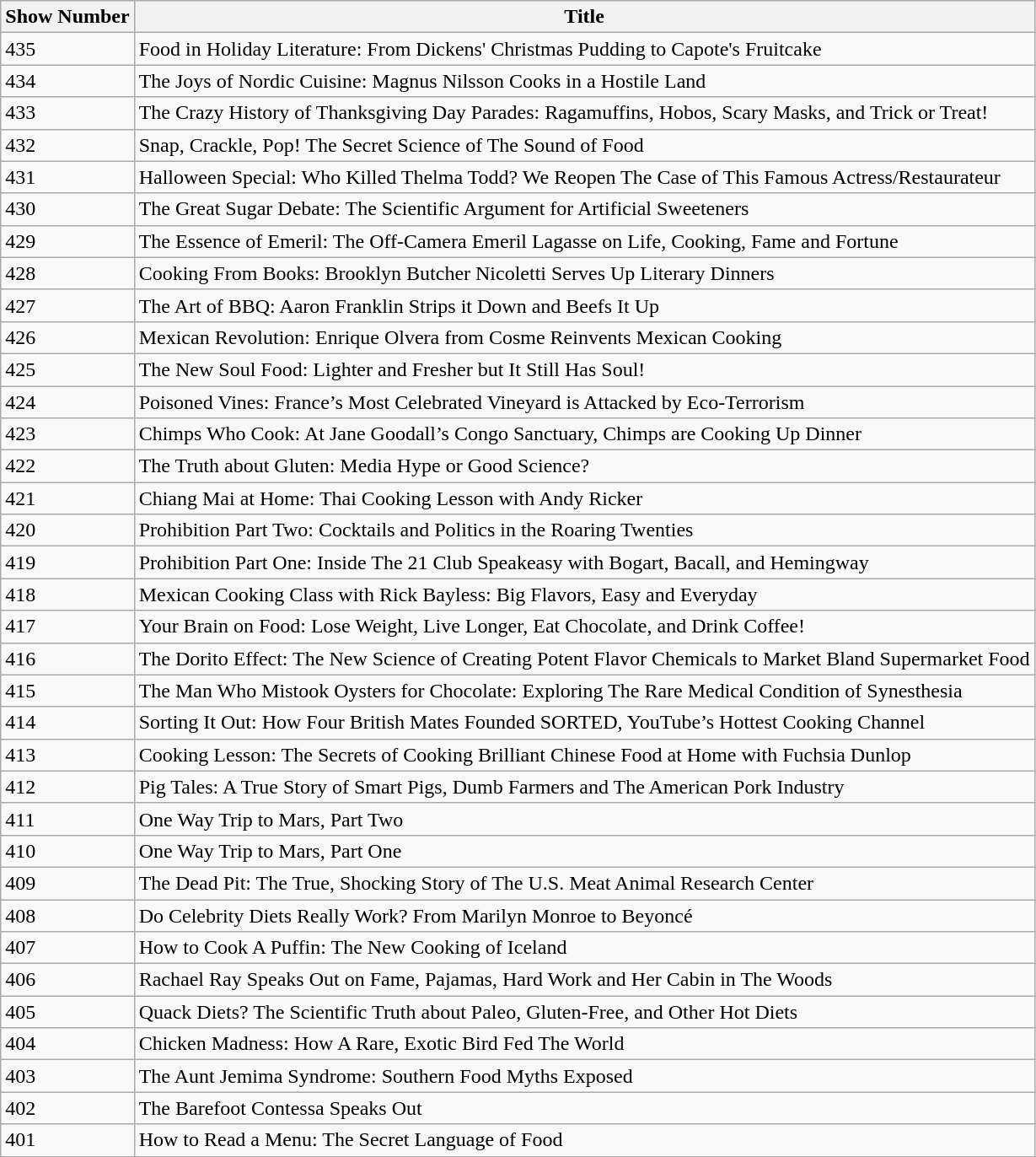<table class=wikitable>
<tr>
<th>Show Number</th>
<th>Title</th>
</tr>
<tr>
<td>435</td>
<td>Food in Holiday Literature: From Dickens' Christmas Pudding to Capote's Fruitcake</td>
</tr>
<tr>
<td>434</td>
<td>The Joys of Nordic Cuisine: Magnus Nilsson Cooks in a Hostile Land</td>
</tr>
<tr>
<td>433</td>
<td>The Crazy History of Thanksgiving Day Parades: Ragamuffins, Hobos, Scary Masks, and Trick or Treat!</td>
</tr>
<tr>
<td>432</td>
<td>Snap, Crackle, Pop! The Secret Science of The Sound of Food</td>
</tr>
<tr>
<td>431</td>
<td>Halloween Special: Who Killed Thelma Todd? We Reopen The Case of This Famous Actress/Restaurateur</td>
</tr>
<tr>
<td>430</td>
<td>The Great Sugar Debate: The Scientific Argument for Artificial Sweeteners</td>
</tr>
<tr>
<td>429</td>
<td>The Essence of Emeril: The Off-Camera Emeril Lagasse on Life, Cooking, Fame and Fortune</td>
</tr>
<tr>
<td>428</td>
<td>Cooking From Books: Brooklyn Butcher Nicoletti Serves Up Literary Dinners</td>
</tr>
<tr>
<td>427</td>
<td>The Art of BBQ: Aaron Franklin Strips it Down and Beefs It Up</td>
</tr>
<tr>
<td>426</td>
<td>Mexican Revolution: Enrique Olvera from Cosme Reinvents Mexican Cooking</td>
</tr>
<tr>
<td>425</td>
<td>The New Soul Food: Lighter and Fresher but It Still Has Soul!</td>
</tr>
<tr>
<td>424</td>
<td>Poisoned Vines: France’s Most Celebrated Vineyard is Attacked by Eco-Terrorism</td>
</tr>
<tr>
<td>423</td>
<td>Chimps Who Cook: At Jane Goodall’s Congo Sanctuary, Chimps are Cooking Up Dinner</td>
</tr>
<tr>
<td>422</td>
<td>The Truth about Gluten: Media Hype or Good Science?</td>
</tr>
<tr>
<td>421</td>
<td>Chiang Mai at Home: Thai Cooking Lesson with Andy Ricker</td>
</tr>
<tr>
<td>420</td>
<td>Prohibition Part Two: Cocktails and Politics in the Roaring Twenties</td>
</tr>
<tr>
<td>419</td>
<td>Prohibition Part One: Inside The 21 Club Speakeasy with Bogart, Bacall, and Hemingway</td>
</tr>
<tr>
<td>418</td>
<td>Mexican Cooking Class with Rick Bayless: Big Flavors, Easy and Everyday</td>
</tr>
<tr>
<td>417</td>
<td>Your Brain on Food: Lose Weight, Live Longer, Eat Chocolate, and Drink Coffee!</td>
</tr>
<tr>
<td>416</td>
<td>The Dorito Effect: The New Science of Creating Potent Flavor Chemicals to Market Bland Supermarket Food</td>
</tr>
<tr>
<td>415</td>
<td>The Man Who Mistook Oysters for Chocolate: Exploring The Rare Medical Condition of Synesthesia</td>
</tr>
<tr>
<td>414</td>
<td>Sorting It Out: How Four British Mates Founded SORTED, YouTube’s Hottest Cooking Channel</td>
</tr>
<tr>
<td>413</td>
<td>Cooking Lesson: The Secrets of Cooking Brilliant Chinese Food at Home with Fuchsia Dunlop</td>
</tr>
<tr>
<td>412</td>
<td>Pig Tales: A True Story of Smart Pigs, Dumb Farmers and The American Pork Industry</td>
</tr>
<tr>
<td>411</td>
<td>One Way Trip to Mars, Part Two</td>
</tr>
<tr>
<td>410</td>
<td>One Way Trip to Mars, Part One</td>
</tr>
<tr>
<td>409</td>
<td>The Dead Pit: The True, Shocking Story of The U.S. Meat Animal Research Center</td>
</tr>
<tr>
<td>408</td>
<td>Do Celebrity Diets Really Work? From Marilyn Monroe to Beyoncé</td>
</tr>
<tr>
<td>407</td>
<td>How to Cook A Puffin: The New Cooking of Iceland</td>
</tr>
<tr>
<td>406</td>
<td>Rachael Ray Speaks Out on Fame, Pajamas, Hard Work and Her Cabin in The Woods</td>
</tr>
<tr>
<td>405</td>
<td>Quack Diets? The Scientific Truth about Paleo, Gluten-Free, and Other Hot Diets</td>
</tr>
<tr>
<td>404</td>
<td>Chicken Madness: How A Rare, Exotic Bird Fed The World</td>
</tr>
<tr>
<td>403</td>
<td>The Aunt Jemima Syndrome: Southern Food Myths Exposed</td>
</tr>
<tr>
<td>402</td>
<td>The Barefoot Contessa Speaks Out</td>
</tr>
<tr>
<td>401</td>
<td>How to Read a Menu: The Secret Language of Food</td>
</tr>
<tr>
</tr>
</table>
